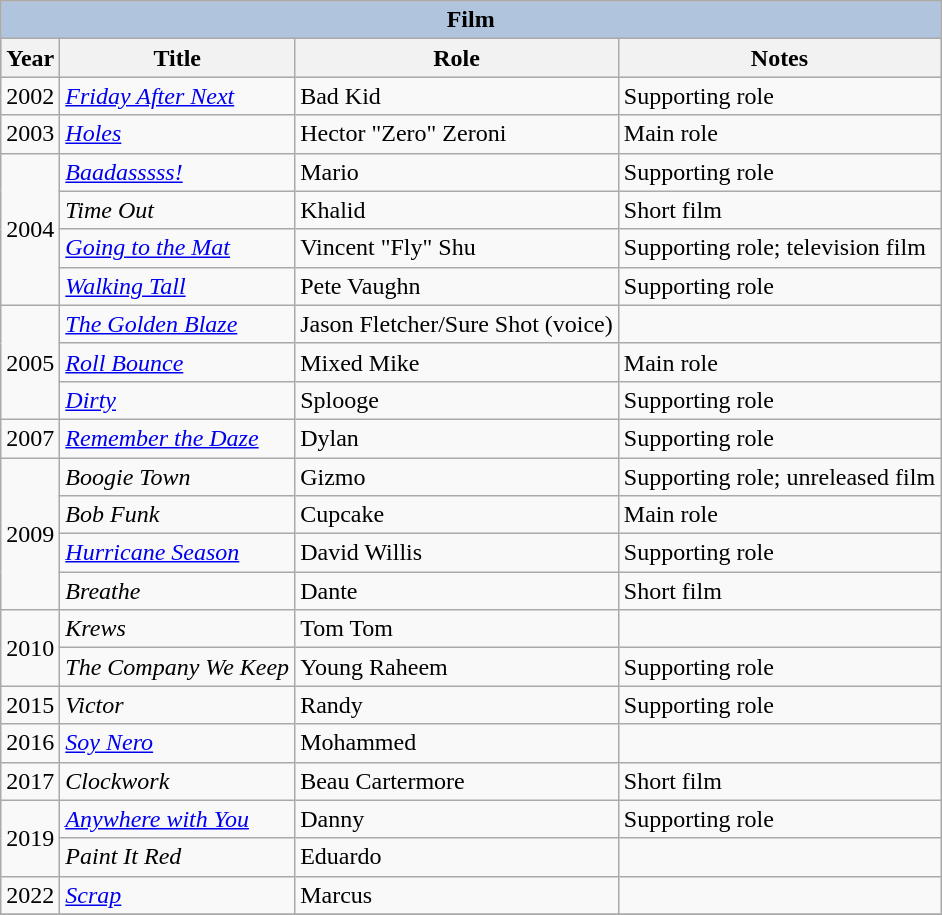<table class="wikitable">
<tr style="background:#ccc; text-align:center;">
<th colspan="4" style="background: LightSteelBlue;">Film</th>
</tr>
<tr style="background:#ccc; text-align:center;">
<th>Year</th>
<th>Title</th>
<th>Role</th>
<th>Notes</th>
</tr>
<tr>
<td>2002</td>
<td><em><a href='#'>Friday After Next</a></em></td>
<td>Bad Kid</td>
<td>Supporting role</td>
</tr>
<tr>
<td>2003</td>
<td><em><a href='#'>Holes</a></em></td>
<td>Hector "Zero" Zeroni</td>
<td>Main role</td>
</tr>
<tr>
<td rowspan="4">2004</td>
<td><em><a href='#'>Baadasssss!</a></em></td>
<td>Mario</td>
<td>Supporting role</td>
</tr>
<tr>
<td><em>Time Out</em></td>
<td>Khalid</td>
<td>Short film</td>
</tr>
<tr>
<td><em><a href='#'>Going to the Mat</a></em></td>
<td>Vincent "Fly" Shu</td>
<td>Supporting role; television film</td>
</tr>
<tr>
<td><em><a href='#'>Walking Tall</a></em></td>
<td>Pete Vaughn</td>
<td>Supporting role</td>
</tr>
<tr>
<td rowspan="3">2005</td>
<td><em><a href='#'>The Golden Blaze</a></em></td>
<td>Jason Fletcher/Sure Shot (voice)</td>
<td></td>
</tr>
<tr>
<td><em><a href='#'>Roll Bounce</a></em></td>
<td>Mixed Mike</td>
<td>Main role</td>
</tr>
<tr>
<td><em><a href='#'>Dirty</a></em></td>
<td>Splooge</td>
<td>Supporting role</td>
</tr>
<tr>
<td>2007</td>
<td><em><a href='#'>Remember the Daze</a></em></td>
<td>Dylan</td>
<td>Supporting role</td>
</tr>
<tr>
<td rowspan="4">2009</td>
<td><em>Boogie Town</em></td>
<td>Gizmo</td>
<td>Supporting role; unreleased film</td>
</tr>
<tr>
<td><em>Bob Funk</em></td>
<td>Cupcake</td>
<td>Main role</td>
</tr>
<tr>
<td><em><a href='#'>Hurricane Season</a></em></td>
<td>David Willis</td>
<td>Supporting role</td>
</tr>
<tr>
<td><em>Breathe</em></td>
<td>Dante</td>
<td>Short film</td>
</tr>
<tr>
<td rowspan="2">2010</td>
<td><em>Krews</em></td>
<td>Tom Tom</td>
<td></td>
</tr>
<tr>
<td><em>The Company We Keep</em></td>
<td>Young Raheem</td>
<td>Supporting role</td>
</tr>
<tr>
<td>2015</td>
<td><em>Victor</em></td>
<td>Randy</td>
<td>Supporting role</td>
</tr>
<tr>
<td>2016</td>
<td><em><a href='#'>Soy Nero</a></em></td>
<td>Mohammed</td>
<td></td>
</tr>
<tr>
<td>2017</td>
<td><em>Clockwork</em></td>
<td>Beau Cartermore</td>
<td>Short film</td>
</tr>
<tr>
<td rowspan="2">2019</td>
<td><a href='#'><em>Anywhere with You</em></a></td>
<td>Danny</td>
<td>Supporting role</td>
</tr>
<tr>
<td><em>Paint It Red</em></td>
<td>Eduardo</td>
<td></td>
</tr>
<tr>
<td>2022</td>
<td><em><a href='#'>Scrap</a></em></td>
<td>Marcus</td>
<td></td>
</tr>
<tr>
</tr>
</table>
